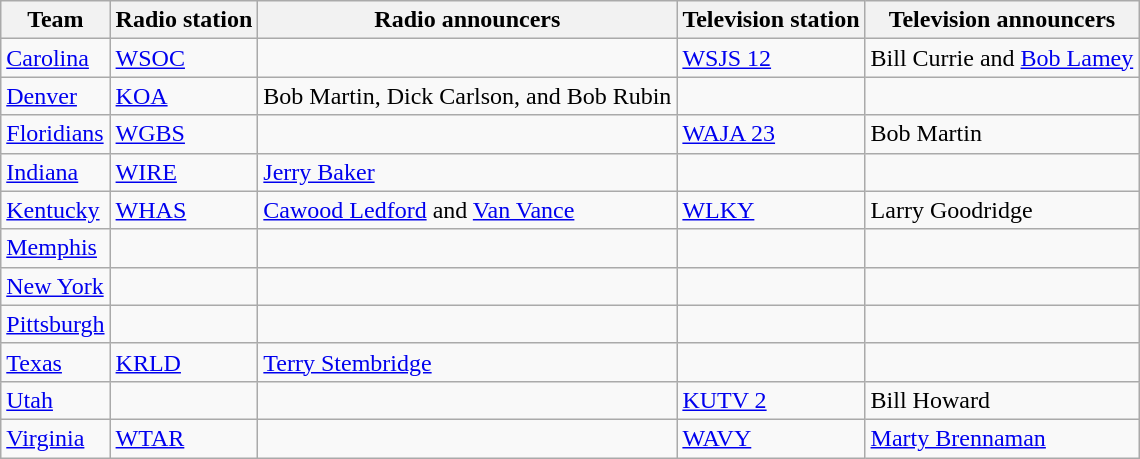<table class="wikitable">
<tr>
<th>Team</th>
<th>Radio station</th>
<th>Radio announcers</th>
<th>Television station</th>
<th>Television announcers</th>
</tr>
<tr>
<td><a href='#'>Carolina</a></td>
<td><a href='#'>WSOC</a></td>
<td></td>
<td><a href='#'>WSJS 12</a></td>
<td>Bill Currie and <a href='#'>Bob Lamey</a></td>
</tr>
<tr>
<td><a href='#'>Denver</a></td>
<td><a href='#'>KOA</a></td>
<td>Bob Martin, Dick Carlson, and Bob Rubin</td>
<td></td>
<td></td>
</tr>
<tr>
<td><a href='#'>Floridians</a></td>
<td><a href='#'>WGBS</a></td>
<td></td>
<td><a href='#'>WAJA 23</a></td>
<td>Bob Martin</td>
</tr>
<tr>
<td><a href='#'>Indiana</a></td>
<td><a href='#'>WIRE</a></td>
<td><a href='#'>Jerry Baker</a></td>
<td></td>
<td></td>
</tr>
<tr>
<td><a href='#'>Kentucky</a></td>
<td><a href='#'>WHAS</a></td>
<td><a href='#'>Cawood Ledford</a> and <a href='#'>Van Vance</a></td>
<td><a href='#'>WLKY</a></td>
<td>Larry Goodridge</td>
</tr>
<tr>
<td><a href='#'>Memphis</a></td>
<td></td>
<td></td>
<td></td>
<td></td>
</tr>
<tr>
<td><a href='#'>New York</a></td>
<td></td>
<td></td>
<td></td>
<td></td>
</tr>
<tr>
<td><a href='#'>Pittsburgh</a></td>
<td></td>
<td></td>
<td></td>
<td></td>
</tr>
<tr>
<td><a href='#'>Texas</a></td>
<td><a href='#'>KRLD</a></td>
<td><a href='#'>Terry Stembridge</a></td>
<td></td>
<td></td>
</tr>
<tr>
<td><a href='#'>Utah</a></td>
<td></td>
<td></td>
<td><a href='#'>KUTV 2</a></td>
<td>Bill Howard</td>
</tr>
<tr>
<td><a href='#'>Virginia</a></td>
<td><a href='#'>WTAR</a></td>
<td></td>
<td><a href='#'>WAVY</a></td>
<td><a href='#'>Marty Brennaman</a></td>
</tr>
</table>
